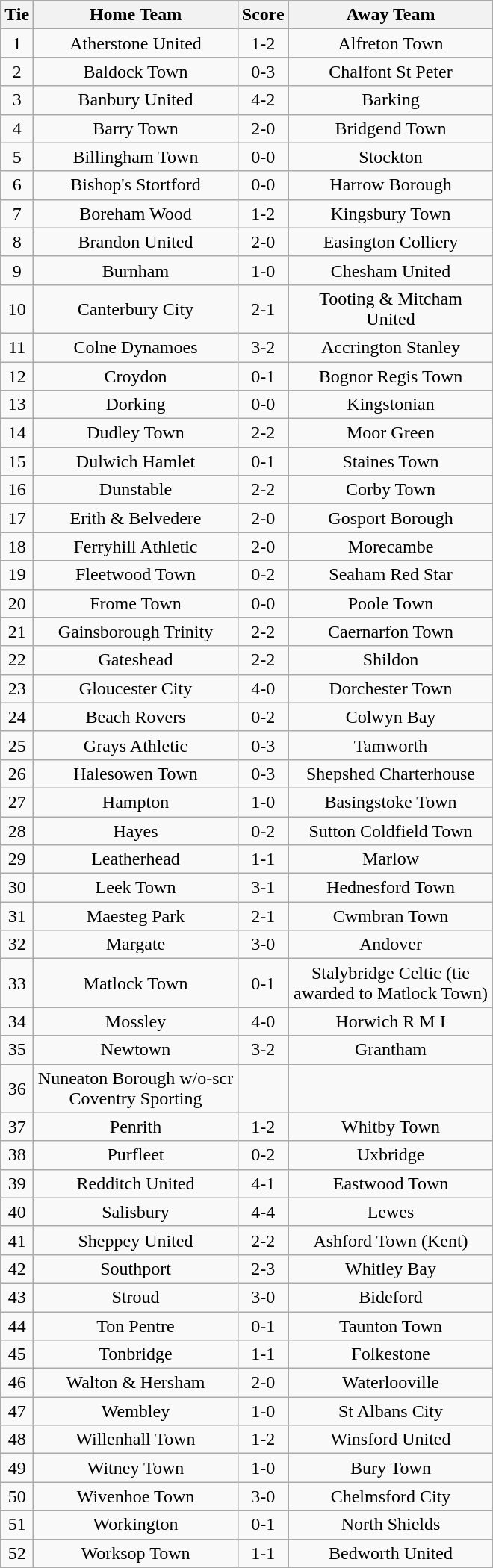<table class="wikitable" style="text-align:center;">
<tr>
<th width=20>Tie</th>
<th width=175>Home Team</th>
<th width=20>Score</th>
<th width=175>Away Team</th>
</tr>
<tr>
<td>1</td>
<td>Atherstone United</td>
<td>1-2</td>
<td>Alfreton Town</td>
</tr>
<tr>
<td>2</td>
<td>Baldock Town</td>
<td>0-3</td>
<td>Chalfont St Peter</td>
</tr>
<tr>
<td>3</td>
<td>Banbury United</td>
<td>4-2</td>
<td>Barking</td>
</tr>
<tr>
<td>4</td>
<td>Barry Town</td>
<td>2-0</td>
<td>Bridgend Town</td>
</tr>
<tr>
<td>5</td>
<td>Billingham Town</td>
<td>0-0</td>
<td>Stockton</td>
</tr>
<tr>
<td>6</td>
<td>Bishop's Stortford</td>
<td>0-0</td>
<td>Harrow Borough</td>
</tr>
<tr>
<td>7</td>
<td>Boreham Wood</td>
<td>1-2</td>
<td>Kingsbury Town</td>
</tr>
<tr>
<td>8</td>
<td>Brandon United</td>
<td>2-0</td>
<td>Easington Colliery</td>
</tr>
<tr>
<td>9</td>
<td>Burnham</td>
<td>1-0</td>
<td>Chesham United</td>
</tr>
<tr>
<td>10</td>
<td>Canterbury City</td>
<td>2-1</td>
<td>Tooting & Mitcham United</td>
</tr>
<tr>
<td>11</td>
<td>Colne Dynamoes</td>
<td>3-2</td>
<td>Accrington Stanley</td>
</tr>
<tr>
<td>12</td>
<td>Croydon</td>
<td>0-1</td>
<td>Bognor Regis Town</td>
</tr>
<tr>
<td>13</td>
<td>Dorking</td>
<td>0-0</td>
<td>Kingstonian</td>
</tr>
<tr>
<td>14</td>
<td>Dudley Town</td>
<td>2-2</td>
<td>Moor Green</td>
</tr>
<tr>
<td>15</td>
<td>Dulwich Hamlet</td>
<td>0-1</td>
<td>Staines Town</td>
</tr>
<tr>
<td>16</td>
<td>Dunstable</td>
<td>2-2</td>
<td>Corby Town</td>
</tr>
<tr>
<td>17</td>
<td>Erith & Belvedere</td>
<td>2-0</td>
<td>Gosport Borough</td>
</tr>
<tr>
<td>18</td>
<td>Ferryhill Athletic</td>
<td>2-0</td>
<td>Morecambe</td>
</tr>
<tr>
<td>19</td>
<td>Fleetwood Town</td>
<td>0-2</td>
<td>Seaham Red Star</td>
</tr>
<tr>
<td>20</td>
<td>Frome Town</td>
<td>0-0</td>
<td>Poole Town</td>
</tr>
<tr>
<td>21</td>
<td>Gainsborough Trinity</td>
<td>2-2</td>
<td>Caernarfon Town</td>
</tr>
<tr>
<td>22</td>
<td>Gateshead</td>
<td>2-2</td>
<td>Shildon</td>
</tr>
<tr>
<td>23</td>
<td>Gloucester City</td>
<td>4-0</td>
<td>Dorchester Town</td>
</tr>
<tr>
<td>24</td>
<td>Beach Rovers</td>
<td>0-2</td>
<td>Colwyn Bay</td>
</tr>
<tr>
<td>25</td>
<td>Grays Athletic</td>
<td>0-3</td>
<td>Tamworth</td>
</tr>
<tr>
<td>26</td>
<td>Halesowen Town</td>
<td>0-3</td>
<td>Shepshed Charterhouse</td>
</tr>
<tr>
<td>27</td>
<td>Hampton</td>
<td>1-0</td>
<td>Basingstoke Town</td>
</tr>
<tr>
<td>28</td>
<td>Hayes</td>
<td>0-2</td>
<td>Sutton Coldfield Town</td>
</tr>
<tr>
<td>29</td>
<td>Leatherhead</td>
<td>1-1</td>
<td>Marlow</td>
</tr>
<tr>
<td>30</td>
<td>Leek Town</td>
<td>3-1</td>
<td>Hednesford Town</td>
</tr>
<tr>
<td>31</td>
<td>Maesteg Park</td>
<td>2-1</td>
<td>Cwmbran Town</td>
</tr>
<tr>
<td>32</td>
<td>Margate</td>
<td>3-0</td>
<td>Andover</td>
</tr>
<tr>
<td>33</td>
<td>Matlock Town</td>
<td>0-1</td>
<td>Stalybridge Celtic (tie awarded to Matlock Town)</td>
</tr>
<tr>
<td>34</td>
<td>Mossley</td>
<td>4-0</td>
<td>Horwich R M I</td>
</tr>
<tr>
<td>35</td>
<td>Newtown</td>
<td>3-2</td>
<td>Grantham</td>
</tr>
<tr>
<td>36</td>
<td>Nuneaton Borough w/o-scr Coventry Sporting</td>
<td></td>
<td></td>
</tr>
<tr>
<td>37</td>
<td>Penrith</td>
<td>1-2</td>
<td>Whitby Town</td>
</tr>
<tr>
<td>38</td>
<td>Purfleet</td>
<td>0-2</td>
<td>Uxbridge</td>
</tr>
<tr>
<td>39</td>
<td>Redditch United</td>
<td>4-1</td>
<td>Eastwood Town</td>
</tr>
<tr>
<td>40</td>
<td>Salisbury</td>
<td>4-4</td>
<td>Lewes</td>
</tr>
<tr>
<td>41</td>
<td>Sheppey United</td>
<td>2-2</td>
<td>Ashford Town (Kent)</td>
</tr>
<tr>
<td>42</td>
<td>Southport</td>
<td>2-3</td>
<td>Whitley Bay</td>
</tr>
<tr>
<td>43</td>
<td>Stroud</td>
<td>3-0</td>
<td>Bideford</td>
</tr>
<tr>
<td>44</td>
<td>Ton Pentre</td>
<td>0-1</td>
<td>Taunton Town</td>
</tr>
<tr>
<td>45</td>
<td>Tonbridge</td>
<td>1-1</td>
<td>Folkestone</td>
</tr>
<tr>
<td>46</td>
<td>Walton & Hersham</td>
<td>2-0</td>
<td>Waterlooville</td>
</tr>
<tr>
<td>47</td>
<td>Wembley</td>
<td>1-0</td>
<td>St Albans City</td>
</tr>
<tr>
<td>48</td>
<td>Willenhall Town</td>
<td>1-2</td>
<td>Winsford United</td>
</tr>
<tr>
<td>49</td>
<td>Witney Town</td>
<td>1-0</td>
<td>Bury Town</td>
</tr>
<tr>
<td>50</td>
<td>Wivenhoe Town</td>
<td>3-0</td>
<td>Chelmsford City</td>
</tr>
<tr>
<td>51</td>
<td>Workington</td>
<td>0-1</td>
<td>North Shields</td>
</tr>
<tr>
<td>52</td>
<td>Worksop Town</td>
<td>1-1</td>
<td>Bedworth United</td>
</tr>
</table>
